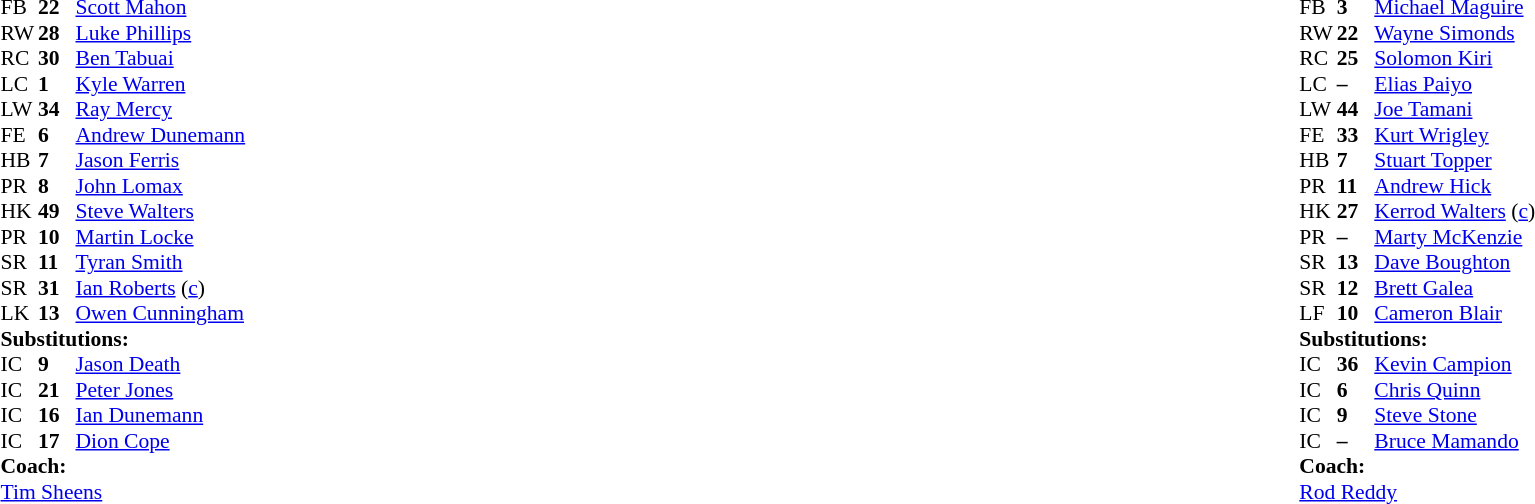<table width="100%">
<tr>
<td valign="top" width="50%"><br><table style="font-size: 90%" cellspacing="0" cellpadding="0">
<tr>
<th width="25"></th>
<th width="25"></th>
</tr>
<tr>
<td>FB</td>
<td><strong>22</strong></td>
<td><a href='#'>Scott Mahon</a></td>
</tr>
<tr>
<td>RW</td>
<td><strong>28</strong></td>
<td><a href='#'>Luke Phillips</a></td>
</tr>
<tr>
<td>RC</td>
<td><strong>30</strong></td>
<td><a href='#'>Ben Tabuai</a></td>
</tr>
<tr>
<td>LC</td>
<td><strong>1</strong></td>
<td><a href='#'>Kyle Warren</a></td>
</tr>
<tr>
<td>LW</td>
<td><strong>34</strong></td>
<td><a href='#'>Ray Mercy</a></td>
</tr>
<tr>
<td>FE</td>
<td><strong>6</strong></td>
<td><a href='#'>Andrew Dunemann</a></td>
</tr>
<tr>
<td>HB</td>
<td><strong>7</strong></td>
<td><a href='#'>Jason Ferris</a></td>
</tr>
<tr>
<td>PR</td>
<td><strong>8</strong></td>
<td><a href='#'>John Lomax</a></td>
</tr>
<tr>
<td>HK</td>
<td><strong>49</strong></td>
<td><a href='#'>Steve Walters</a></td>
</tr>
<tr>
<td>PR</td>
<td><strong>10</strong></td>
<td><a href='#'>Martin Locke</a></td>
</tr>
<tr>
<td>SR</td>
<td><strong>11</strong></td>
<td><a href='#'>Tyran Smith</a></td>
</tr>
<tr>
<td>SR</td>
<td><strong>31</strong></td>
<td><a href='#'>Ian Roberts</a> (<a href='#'>c</a>)</td>
</tr>
<tr>
<td>LK</td>
<td><strong>13</strong></td>
<td><a href='#'>Owen Cunningham</a></td>
</tr>
<tr>
<td colspan=3><strong>Substitutions:</strong></td>
</tr>
<tr>
<td>IC</td>
<td><strong>9</strong></td>
<td><a href='#'>Jason Death</a></td>
</tr>
<tr>
<td>IC</td>
<td><strong>21</strong></td>
<td><a href='#'>Peter Jones</a></td>
</tr>
<tr>
<td>IC</td>
<td><strong>16</strong></td>
<td><a href='#'>Ian Dunemann</a></td>
</tr>
<tr>
<td>IC</td>
<td><strong>17</strong></td>
<td><a href='#'>Dion Cope</a></td>
</tr>
<tr>
<td colspan=3><strong>Coach:</strong></td>
</tr>
<tr>
<td colspan="4"> <a href='#'>Tim Sheens</a></td>
</tr>
</table>
</td>
<td valign="top" width="50%"><br><table style="font-size: 90%" cellspacing="0" cellpadding="0" align="center">
<tr>
<th width="25"></th>
<th width="25"></th>
</tr>
<tr>
<td>FB</td>
<td><strong>3</strong></td>
<td><a href='#'>Michael Maguire</a></td>
</tr>
<tr>
<td>RW</td>
<td><strong>22</strong></td>
<td><a href='#'>Wayne Simonds</a></td>
</tr>
<tr>
<td>RC</td>
<td><strong>25</strong></td>
<td><a href='#'>Solomon Kiri</a></td>
</tr>
<tr>
<td>LC</td>
<td><strong>–</strong></td>
<td><a href='#'>Elias Paiyo</a></td>
</tr>
<tr>
<td>LW</td>
<td><strong>44</strong></td>
<td><a href='#'>Joe Tamani</a></td>
</tr>
<tr>
<td>FE</td>
<td><strong>33</strong></td>
<td><a href='#'>Kurt Wrigley</a></td>
</tr>
<tr>
<td>HB</td>
<td><strong>7</strong></td>
<td><a href='#'>Stuart Topper</a></td>
</tr>
<tr>
<td>PR</td>
<td><strong>11</strong></td>
<td><a href='#'>Andrew Hick</a></td>
</tr>
<tr>
<td>HK</td>
<td><strong>27</strong></td>
<td><a href='#'>Kerrod Walters</a> (<a href='#'>c</a>)</td>
</tr>
<tr>
<td>PR</td>
<td><strong>–</strong></td>
<td><a href='#'>Marty McKenzie</a></td>
</tr>
<tr>
<td>SR</td>
<td><strong>13</strong></td>
<td><a href='#'>Dave Boughton</a></td>
</tr>
<tr>
<td>SR</td>
<td><strong>12</strong></td>
<td><a href='#'>Brett Galea</a></td>
</tr>
<tr>
<td>LF</td>
<td><strong>10</strong></td>
<td><a href='#'>Cameron Blair</a></td>
</tr>
<tr>
<td colspan=3><strong>Substitutions:</strong></td>
</tr>
<tr>
<td>IC</td>
<td><strong>36</strong></td>
<td><a href='#'>Kevin Campion</a></td>
</tr>
<tr>
<td>IC</td>
<td><strong>6</strong></td>
<td><a href='#'>Chris Quinn</a></td>
</tr>
<tr>
<td>IC</td>
<td><strong>9</strong></td>
<td><a href='#'>Steve Stone</a></td>
</tr>
<tr>
<td>IC</td>
<td><strong>–</strong></td>
<td><a href='#'>Bruce Mamando</a></td>
</tr>
<tr>
<td colspan=3><strong>Coach:</strong></td>
</tr>
<tr>
<td colspan="4"> <a href='#'>Rod Reddy</a></td>
</tr>
</table>
</td>
</tr>
</table>
